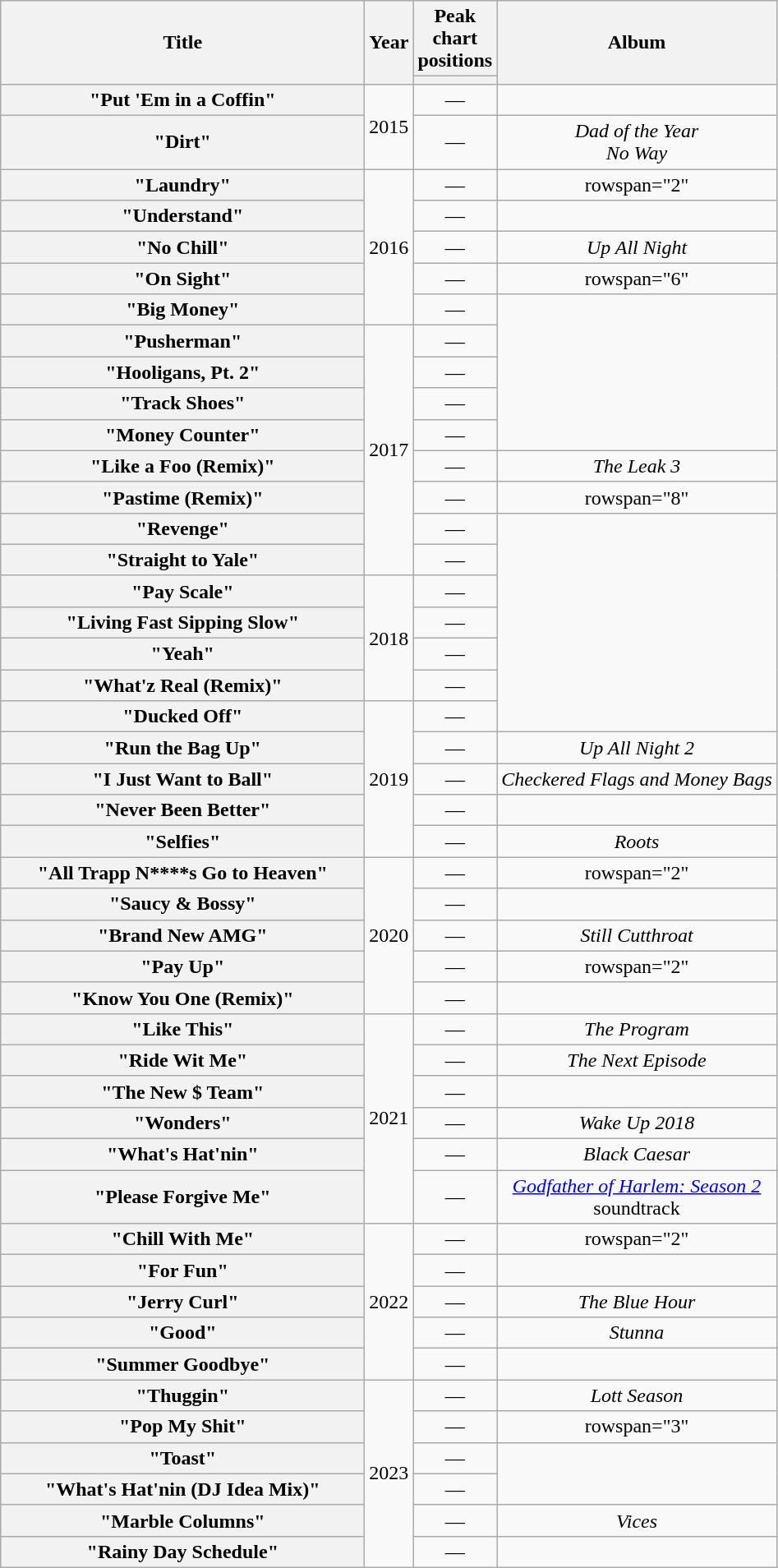<table class="wikitable plainrowheaders" style="text-align:center;">
<tr>
<th rowspan="2" scope="col" style="width:18em;">Title</th>
<th rowspan="2" scope="col" style="width:1em;">Year</th>
<th colspan="1" scope="col">Peak chart positions</th>
<th rowspan="2" scope="col">Album</th>
</tr>
<tr>
<th scope="col" style="width:3em;font-size:85%;"></th>
</tr>
<tr>
<th scope="row">"Put 'Em in a Coffin"<br></th>
<td rowspan="2">2015</td>
<td>—</td>
<td></td>
</tr>
<tr>
<th scope="row">"Dirt"<br></th>
<td>—</td>
<td><em>Dad of the Year</em><br><em>No Way</em></td>
</tr>
<tr>
<th scope="row">"Laundry"<br></th>
<td rowspan="5">2016</td>
<td>—</td>
<td>rowspan="2" </td>
</tr>
<tr>
<th scope="row">"Understand"<br></th>
<td>—</td>
</tr>
<tr>
<th scope="row">"No Chill"<br></th>
<td>—</td>
<td><em>Up All Night</em></td>
</tr>
<tr>
<th scope="row">"On Sight"<br></th>
<td>—</td>
<td>rowspan="6" </td>
</tr>
<tr>
<th scope="row">"Big Money"<br></th>
<td>—</td>
</tr>
<tr>
<th scope="row">"Pusherman"<br></th>
<td rowspan="8">2017</td>
<td>—</td>
</tr>
<tr>
<th scope="row">"Hooligans, Pt. 2"<br></th>
<td>—</td>
</tr>
<tr>
<th scope="row">"Track Shoes"<br></th>
<td>—</td>
</tr>
<tr>
<th scope="row">"Money Counter"<br></th>
<td>—</td>
</tr>
<tr>
<th scope="row">"Like a Foo (Remix)"<br></th>
<td>—</td>
<td><em>The Leak 3</em></td>
</tr>
<tr>
<th scope="row">"Pastime (Remix)"<br></th>
<td>—</td>
<td>rowspan="8" </td>
</tr>
<tr>
<th scope="row">"Revenge"<br></th>
<td>—</td>
</tr>
<tr>
<th scope="row">"Straight to Yale"<br></th>
<td>—</td>
</tr>
<tr>
<th scope="row">"Pay Scale"<br></th>
<td rowspan="4">2018</td>
<td>—</td>
</tr>
<tr>
<th scope="row">"Living Fast Sipping Slow"<br></th>
<td>—</td>
</tr>
<tr>
<th scope="row">"Yeah"<br></th>
<td>—</td>
</tr>
<tr>
<th scope="row">"What'z Real (Remix)"<br></th>
<td>—</td>
</tr>
<tr>
<th scope="row">"Ducked Off"<br></th>
<td rowspan="5">2019</td>
<td>—</td>
</tr>
<tr>
<th scope="row">"Run the Bag Up"<br></th>
<td>—</td>
<td><em>Up All Night 2</em></td>
</tr>
<tr>
<th scope="row">"I Just Want to Ball"<br></th>
<td>—</td>
<td><em>Checkered Flags and Money Bags</em></td>
</tr>
<tr>
<th scope="row">"Never Been Better"<br></th>
<td>—</td>
<td></td>
</tr>
<tr>
<th scope="row">"Selfies"<br></th>
<td>—</td>
<td><em>Roots</em></td>
</tr>
<tr>
<th scope="row">"All Trapp N****s Go to Heaven"<br></th>
<td rowspan="5">2020</td>
<td>—</td>
<td>rowspan="2" </td>
</tr>
<tr>
<th scope="row">"Saucy & Bossy"<br></th>
<td>—</td>
</tr>
<tr>
<th scope="row">"Brand New AMG"<br></th>
<td>—</td>
<td><em>Still Cutthroat</em></td>
</tr>
<tr>
<th scope="row">"Pay Up"<br></th>
<td>—</td>
<td>rowspan="2" </td>
</tr>
<tr>
<th scope="row">"Know You One (Remix)"<br></th>
<td>—</td>
</tr>
<tr>
<th scope="row">"Like This"<br></th>
<td rowspan="6">2021</td>
<td>—</td>
<td><em>The Program</em></td>
</tr>
<tr>
<th scope="row">"Ride Wit Me"<br></th>
<td>—</td>
<td><em>The Next Episode</em></td>
</tr>
<tr>
<th scope="row">"The New $ Team"<br></th>
<td>—</td>
<td></td>
</tr>
<tr>
<th scope="row">"Wonders"<br></th>
<td>—</td>
<td><em>Wake Up 2018</em></td>
</tr>
<tr>
<th scope="row">"What's Hat'nin"<br></th>
<td>—</td>
<td><em>Black Caesar</em></td>
</tr>
<tr>
<th scope="row">"Please Forgive Me"<br></th>
<td>—</td>
<td><em><a href='#'>Godfather of Harlem: Season 2</a></em><br>soundtrack</td>
</tr>
<tr>
<th scope="row">"Chill With Me"<br></th>
<td rowspan="5">2022</td>
<td>—</td>
<td>rowspan="2" </td>
</tr>
<tr>
<th scope="row">"For Fun"<br></th>
<td>—</td>
</tr>
<tr>
<th scope="row">"Jerry Curl"<br></th>
<td>—</td>
<td><em>The Blue Hour</em></td>
</tr>
<tr>
<th scope="row">"Good"<br></th>
<td>—</td>
<td><em>Stunna</em></td>
</tr>
<tr>
<th scope="row">"Summer Goodbye"<br></th>
<td>—</td>
<td></td>
</tr>
<tr>
<th scope="row">"Thuggin"<br></th>
<td rowspan="6">2023</td>
<td>—</td>
<td><em>Lott Season</em></td>
</tr>
<tr>
<th scope="row">"Pop My Shit"<br></th>
<td>—</td>
<td>rowspan="3" </td>
</tr>
<tr>
<th scope="row">"Toast"<br></th>
<td>—</td>
</tr>
<tr>
<th scope="row">"What's Hat'nin (DJ Idea Mix)"<br></th>
<td>—</td>
</tr>
<tr>
<th scope="row">"Marble Columns"<br></th>
<td>—</td>
<td><em>Vices</em></td>
</tr>
<tr>
<th scope="row">"Rainy Day Schedule"<br></th>
<td>—</td>
<td></td>
</tr>
</table>
